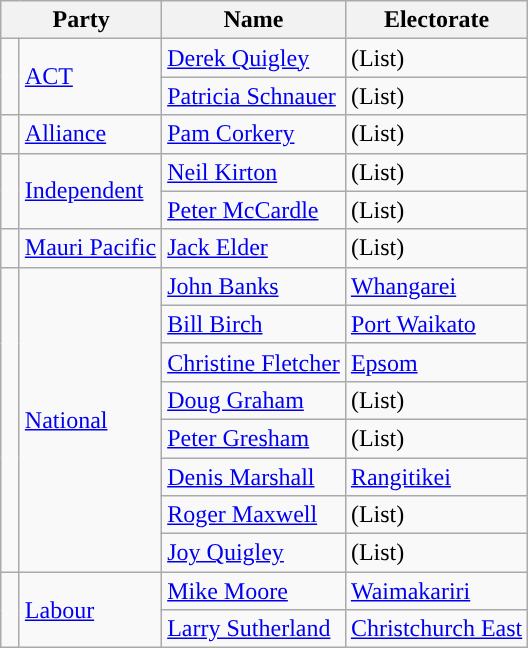<table class="wikitable">
<tr>
<th colspan=2>Party</th>
<th>Name</th>
<th>Electorate</th>
</tr>
<tr>
<td rowspan=2 width=5 style="background-color: "></td>
<td rowspan=2><a href='#'>ACT</a></td>
<td><a href='#'>Derek Quigley</a></td>
<td>(List)</td>
</tr>
<tr>
<td><a href='#'>Patricia Schnauer</a></td>
<td>(List)</td>
</tr>
<tr>
<td style="background-color: "></td>
<td><a href='#'>Alliance</a></td>
<td><a href='#'>Pam Corkery</a></td>
<td>(List)</td>
</tr>
<tr>
<td rowspan=2 style="background-color: "></td>
<td rowspan=2><a href='#'>Independent</a></td>
<td><a href='#'>Neil Kirton</a></td>
<td>(List)</td>
</tr>
<tr>
<td><a href='#'>Peter McCardle</a></td>
<td>(List)</td>
</tr>
<tr>
<td style="background-color: "></td>
<td><a href='#'>Mauri Pacific</a></td>
<td><a href='#'>Jack Elder</a></td>
<td>(List)</td>
</tr>
<tr>
<td rowspan=8 style="background-color: "></td>
<td rowspan=8><a href='#'>National</a></td>
<td><a href='#'>John Banks</a></td>
<td><a href='#'>Whangarei</a></td>
</tr>
<tr>
<td><a href='#'>Bill Birch</a></td>
<td><a href='#'>Port Waikato</a></td>
</tr>
<tr>
<td><a href='#'>Christine Fletcher</a></td>
<td><a href='#'>Epsom</a></td>
</tr>
<tr>
<td><a href='#'>Doug Graham</a></td>
<td>(List)</td>
</tr>
<tr>
<td><a href='#'>Peter Gresham</a></td>
<td>(List)</td>
</tr>
<tr>
<td><a href='#'>Denis Marshall</a></td>
<td><a href='#'>Rangitikei</a></td>
</tr>
<tr>
<td><a href='#'>Roger Maxwell</a></td>
<td>(List)</td>
</tr>
<tr>
<td><a href='#'>Joy Quigley</a></td>
<td>(List)</td>
</tr>
<tr>
<td rowspan=2 style="background-color: "></td>
<td rowspan=2><a href='#'>Labour</a></td>
<td><a href='#'>Mike Moore</a></td>
<td><a href='#'>Waimakariri</a></td>
</tr>
<tr>
<td><a href='#'>Larry Sutherland</a></td>
<td><a href='#'>Christchurch East</a></td>
</tr>
</table>
